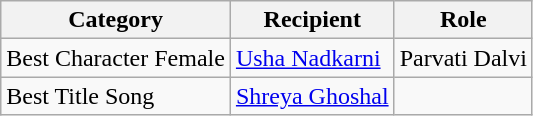<table class="wikitable">
<tr>
<th>Category</th>
<th>Recipient</th>
<th>Role</th>
</tr>
<tr>
<td>Best Character Female</td>
<td><a href='#'>Usha Nadkarni</a></td>
<td>Parvati Dalvi</td>
</tr>
<tr>
<td>Best Title Song</td>
<td><a href='#'>Shreya Ghoshal</a></td>
<td></td>
</tr>
</table>
